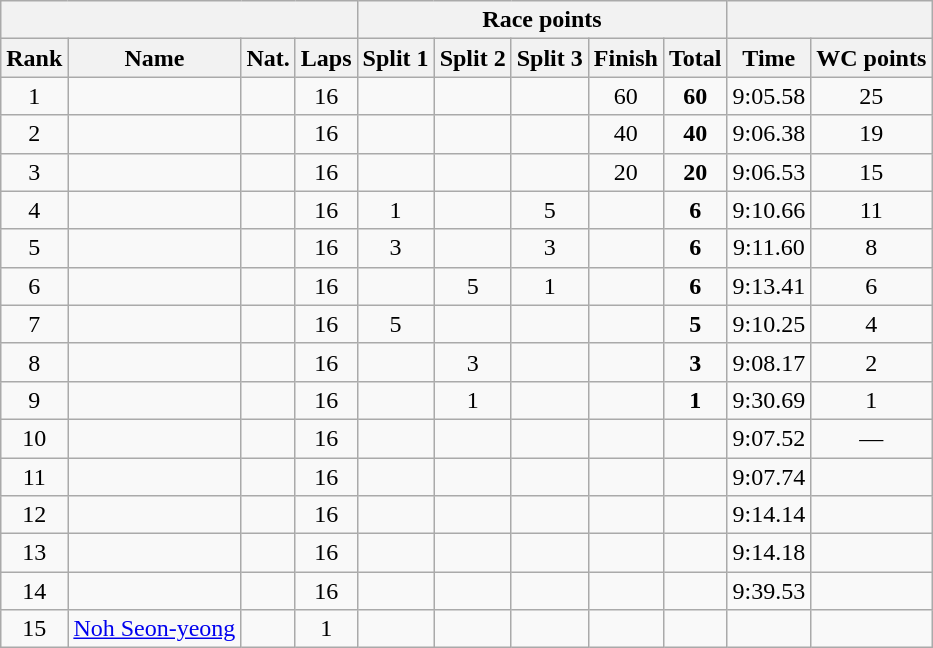<table class="wikitable sortable" style="text-align:center">
<tr>
<th colspan=4></th>
<th colspan=5>Race points</th>
<th colspan=2></th>
</tr>
<tr>
<th>Rank</th>
<th>Name</th>
<th>Nat.</th>
<th>Laps</th>
<th>Split 1</th>
<th>Split 2</th>
<th>Split 3</th>
<th>Finish</th>
<th>Total</th>
<th>Time</th>
<th>WC points</th>
</tr>
<tr>
<td>1</td>
<td align=left></td>
<td></td>
<td>16</td>
<td></td>
<td></td>
<td></td>
<td>60</td>
<td><strong>60</strong></td>
<td>9:05.58</td>
<td>25</td>
</tr>
<tr>
<td>2</td>
<td align=left></td>
<td></td>
<td>16</td>
<td></td>
<td></td>
<td></td>
<td>40</td>
<td><strong>40</strong></td>
<td>9:06.38</td>
<td>19</td>
</tr>
<tr>
<td>3</td>
<td align=left></td>
<td></td>
<td>16</td>
<td></td>
<td></td>
<td></td>
<td>20</td>
<td><strong>20</strong></td>
<td>9:06.53</td>
<td>15</td>
</tr>
<tr>
<td>4</td>
<td align=left></td>
<td></td>
<td>16</td>
<td>1</td>
<td></td>
<td>5</td>
<td></td>
<td><strong>6</strong></td>
<td>9:10.66</td>
<td>11</td>
</tr>
<tr>
<td>5</td>
<td align=left></td>
<td></td>
<td>16</td>
<td>3</td>
<td></td>
<td>3</td>
<td></td>
<td><strong>6</strong></td>
<td>9:11.60</td>
<td>8</td>
</tr>
<tr>
<td>6</td>
<td align=left></td>
<td></td>
<td>16</td>
<td></td>
<td>5</td>
<td>1</td>
<td></td>
<td><strong>6</strong></td>
<td>9:13.41</td>
<td>6</td>
</tr>
<tr>
<td>7</td>
<td align=left></td>
<td></td>
<td>16</td>
<td>5</td>
<td></td>
<td></td>
<td></td>
<td><strong>5</strong></td>
<td>9:10.25</td>
<td>4</td>
</tr>
<tr>
<td>8</td>
<td align=left></td>
<td></td>
<td>16</td>
<td></td>
<td>3</td>
<td></td>
<td></td>
<td><strong>3</strong></td>
<td>9:08.17</td>
<td>2</td>
</tr>
<tr>
<td>9</td>
<td align=left></td>
<td></td>
<td>16</td>
<td></td>
<td>1</td>
<td></td>
<td></td>
<td><strong>1</strong></td>
<td>9:30.69</td>
<td>1</td>
</tr>
<tr>
<td>10</td>
<td align=left></td>
<td></td>
<td>16</td>
<td></td>
<td></td>
<td></td>
<td></td>
<td></td>
<td>9:07.52</td>
<td>—</td>
</tr>
<tr>
<td>11</td>
<td align=left></td>
<td></td>
<td>16</td>
<td></td>
<td></td>
<td></td>
<td></td>
<td></td>
<td>9:07.74</td>
<td></td>
</tr>
<tr>
<td>12</td>
<td align=left></td>
<td></td>
<td>16</td>
<td></td>
<td></td>
<td></td>
<td></td>
<td></td>
<td>9:14.14</td>
<td></td>
</tr>
<tr>
<td>13</td>
<td align=left></td>
<td></td>
<td>16</td>
<td></td>
<td></td>
<td></td>
<td></td>
<td></td>
<td>9:14.18</td>
<td></td>
</tr>
<tr>
<td>14</td>
<td align=left></td>
<td></td>
<td>16</td>
<td></td>
<td></td>
<td></td>
<td></td>
<td></td>
<td>9:39.53</td>
<td></td>
</tr>
<tr>
<td>15</td>
<td align=left><a href='#'>Noh Seon-yeong</a></td>
<td></td>
<td>1</td>
<td></td>
<td></td>
<td></td>
<td></td>
<td></td>
<td></td>
<td></td>
</tr>
</table>
